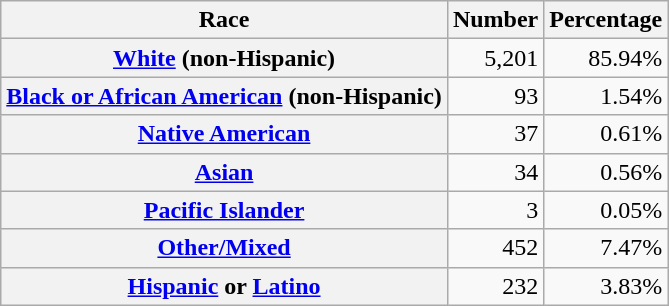<table class="wikitable" style="text-align:right">
<tr>
<th scope="col">Race</th>
<th scope="col">Number</th>
<th scope="col">Percentage</th>
</tr>
<tr>
<th scope="row"><a href='#'>White</a> (non-Hispanic)</th>
<td>5,201</td>
<td>85.94%</td>
</tr>
<tr>
<th scope="row"><a href='#'>Black or African American</a> (non-Hispanic)</th>
<td>93</td>
<td>1.54%</td>
</tr>
<tr>
<th scope="row"><a href='#'>Native American</a></th>
<td>37</td>
<td>0.61%</td>
</tr>
<tr>
<th scope="row"><a href='#'>Asian</a></th>
<td>34</td>
<td>0.56%</td>
</tr>
<tr>
<th scope="row"><a href='#'>Pacific Islander</a></th>
<td>3</td>
<td>0.05%</td>
</tr>
<tr>
<th scope="row"><a href='#'>Other/Mixed</a></th>
<td>452</td>
<td>7.47%</td>
</tr>
<tr>
<th scope="row"><a href='#'>Hispanic</a> or <a href='#'>Latino</a></th>
<td>232</td>
<td>3.83%</td>
</tr>
</table>
